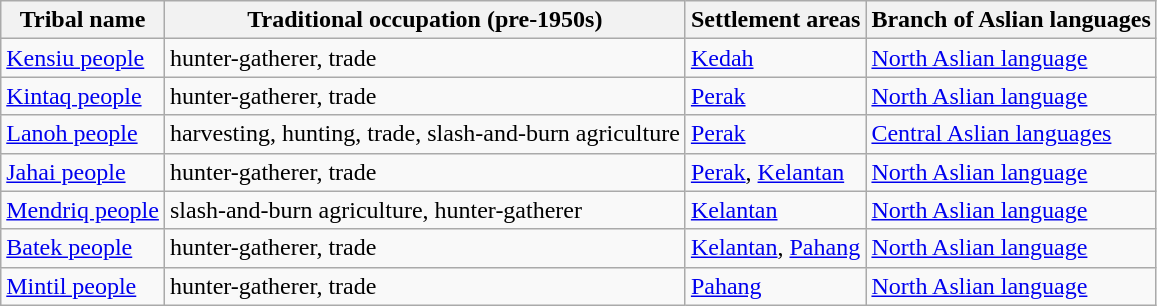<table class="wikitable">
<tr>
<th>Tribal name</th>
<th>Traditional occupation (pre-1950s)</th>
<th>Settlement areas</th>
<th>Branch of Aslian languages</th>
</tr>
<tr>
<td><a href='#'>Kensiu people</a></td>
<td>hunter-gatherer, trade</td>
<td><a href='#'>Kedah</a></td>
<td><a href='#'>North Aslian language</a></td>
</tr>
<tr>
<td><a href='#'>Kintaq people</a></td>
<td>hunter-gatherer, trade</td>
<td><a href='#'>Perak</a></td>
<td><a href='#'>North Aslian language</a></td>
</tr>
<tr>
<td><a href='#'>Lanoh people</a></td>
<td>harvesting, hunting, trade, slash-and-burn agriculture</td>
<td><a href='#'>Perak</a></td>
<td><a href='#'>Central Aslian languages</a></td>
</tr>
<tr>
<td><a href='#'>Jahai people</a></td>
<td>hunter-gatherer, trade</td>
<td><a href='#'>Perak</a>, <a href='#'>Kelantan</a></td>
<td><a href='#'>North Aslian language</a></td>
</tr>
<tr>
<td><a href='#'>Mendriq people</a></td>
<td>slash-and-burn agriculture, hunter-gatherer</td>
<td><a href='#'>Kelantan</a></td>
<td><a href='#'>North Aslian language</a></td>
</tr>
<tr>
<td><a href='#'>Batek people</a></td>
<td>hunter-gatherer, trade</td>
<td><a href='#'>Kelantan</a>, <a href='#'>Pahang</a></td>
<td><a href='#'>North Aslian language</a></td>
</tr>
<tr>
<td><a href='#'>Mintil people</a></td>
<td>hunter-gatherer, trade</td>
<td><a href='#'>Pahang</a></td>
<td><a href='#'>North Aslian language</a></td>
</tr>
</table>
